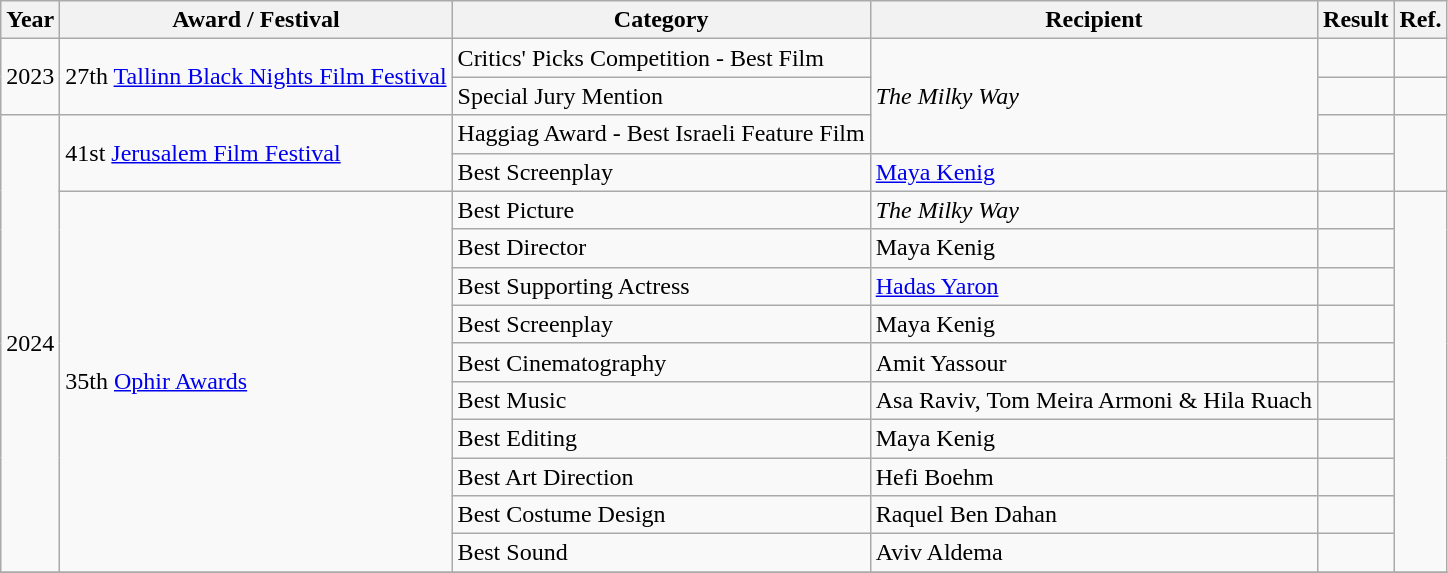<table class="wikitable">
<tr>
<th>Year</th>
<th>Award / Festival</th>
<th>Category</th>
<th>Recipient</th>
<th>Result</th>
<th>Ref.</th>
</tr>
<tr>
<td rowspan="2">2023</td>
<td rowspan="2">27th <a href='#'>Tallinn Black Nights Film Festival</a></td>
<td>Critics' Picks Competition - Best Film</td>
<td rowspan="3"><em>The Milky Way</em></td>
<td></td>
<td></td>
</tr>
<tr>
<td>Special Jury Mention</td>
<td></td>
<td></td>
</tr>
<tr>
<td rowspan="12">2024</td>
<td rowspan="2">41st <a href='#'>Jerusalem Film Festival</a></td>
<td>Haggiag Award - Best Israeli Feature Film</td>
<td></td>
<td rowspan="2"></td>
</tr>
<tr>
<td>Best Screenplay</td>
<td><a href='#'>Maya Kenig</a></td>
<td></td>
</tr>
<tr>
<td rowspan="10">35th <a href='#'>Ophir Awards</a></td>
<td>Best Picture</td>
<td><em>The Milky Way</em></td>
<td></td>
<td rowspan="10"></td>
</tr>
<tr>
<td>Best Director</td>
<td>Maya Kenig</td>
<td></td>
</tr>
<tr>
<td>Best Supporting Actress</td>
<td><a href='#'>Hadas Yaron</a></td>
<td></td>
</tr>
<tr>
<td>Best Screenplay</td>
<td>Maya Kenig</td>
<td></td>
</tr>
<tr>
<td>Best Cinematography</td>
<td>Amit Yassour</td>
<td></td>
</tr>
<tr>
<td>Best Music</td>
<td>Asa Raviv, Tom Meira Armoni & Hila Ruach</td>
<td></td>
</tr>
<tr>
<td>Best Editing</td>
<td>Maya Kenig</td>
<td></td>
</tr>
<tr>
<td>Best Art Direction</td>
<td>Hefi Boehm</td>
<td></td>
</tr>
<tr>
<td>Best Costume Design</td>
<td>Raquel Ben Dahan</td>
<td></td>
</tr>
<tr>
<td>Best Sound</td>
<td>Aviv Aldema</td>
<td></td>
</tr>
<tr>
</tr>
</table>
